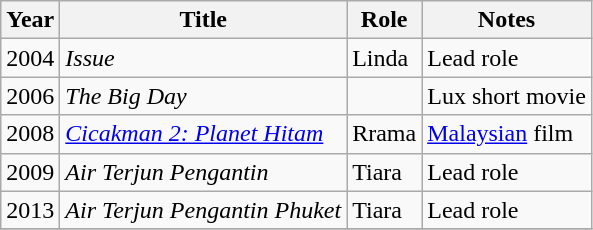<table class="wikitable">
<tr>
<th>Year</th>
<th>Title</th>
<th>Role</th>
<th>Notes</th>
</tr>
<tr>
<td>2004</td>
<td><em>Issue</em></td>
<td>Linda</td>
<td>Lead role</td>
</tr>
<tr>
<td>2006</td>
<td><em>The Big Day</em></td>
<td></td>
<td>Lux short movie</td>
</tr>
<tr>
<td>2008</td>
<td><em><a href='#'>Cicakman 2: Planet Hitam</a></em></td>
<td>Rrama</td>
<td><a href='#'>Malaysian</a> film</td>
</tr>
<tr>
<td>2009</td>
<td><em>Air Terjun Pengantin</em></td>
<td>Tiara</td>
<td>Lead role</td>
</tr>
<tr>
<td>2013</td>
<td><em>Air Terjun Pengantin Phuket</em></td>
<td>Tiara</td>
<td>Lead role</td>
</tr>
<tr>
</tr>
</table>
